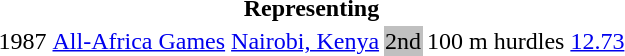<table>
<tr>
<th colspan="6">Representing </th>
</tr>
<tr>
<td>1987</td>
<td><a href='#'>All-Africa Games</a></td>
<td><a href='#'>Nairobi, Kenya</a></td>
<td bgcolor="silver">2nd</td>
<td>100 m hurdles</td>
<td><a href='#'>12.73</a></td>
</tr>
</table>
